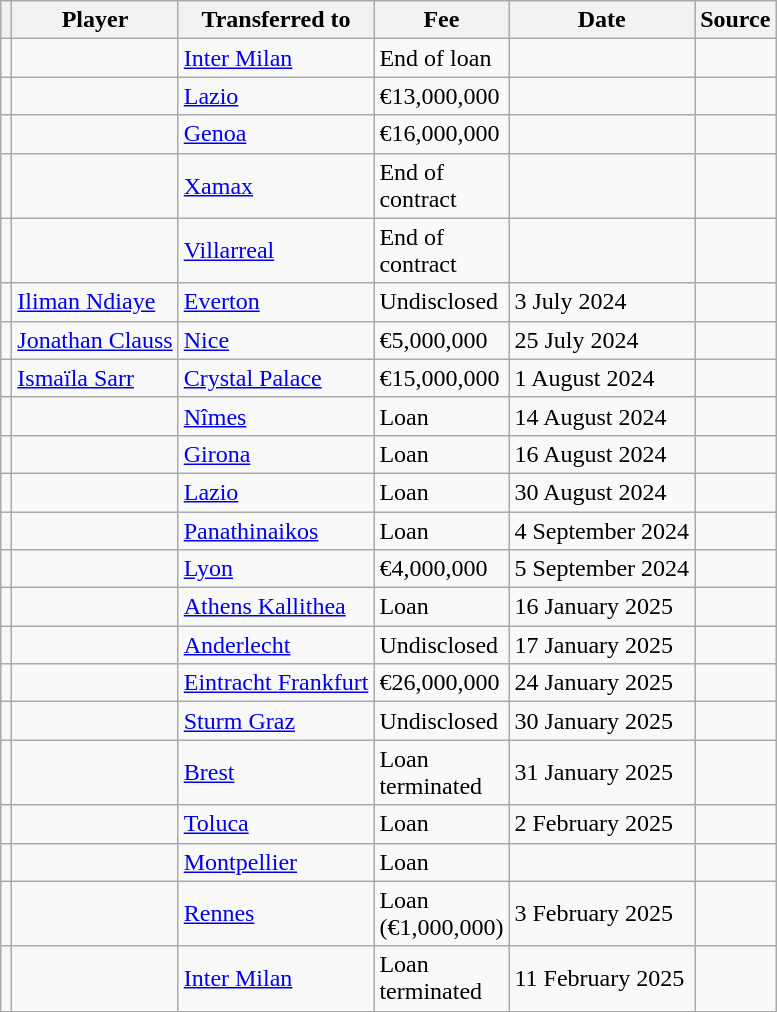<table class="wikitable plainrowheaders sortable">
<tr>
<th></th>
<th scope="col">Player</th>
<th>Transferred to</th>
<th style="width: 80px;">Fee</th>
<th scope="col">Date</th>
<th scope="col">Source</th>
</tr>
<tr>
<td align="center"></td>
<td></td>
<td> <a href='#'>Inter Milan</a></td>
<td>End of loan</td>
<td></td>
<td></td>
</tr>
<tr>
<td align="center"></td>
<td></td>
<td> <a href='#'>Lazio</a></td>
<td>€13,000,000</td>
<td></td>
<td></td>
</tr>
<tr>
<td align="center"></td>
<td></td>
<td> <a href='#'>Genoa</a></td>
<td>€16,000,000</td>
<td></td>
<td></td>
</tr>
<tr>
<td align="center"></td>
<td></td>
<td> <a href='#'>Xamax</a></td>
<td>End of contract</td>
<td></td>
<td></td>
</tr>
<tr>
<td align="center"></td>
<td></td>
<td> <a href='#'>Villarreal</a></td>
<td>End of contract</td>
<td></td>
<td></td>
</tr>
<tr>
<td align="center"></td>
<td> <a href='#'>Iliman Ndiaye</a></td>
<td> <a href='#'>Everton</a></td>
<td>Undisclosed</td>
<td>3 July 2024</td>
<td></td>
</tr>
<tr>
<td align="center"></td>
<td> <a href='#'>Jonathan Clauss</a></td>
<td> <a href='#'>Nice</a></td>
<td>€5,000,000</td>
<td>25 July 2024</td>
<td></td>
</tr>
<tr>
<td align="center"></td>
<td> <a href='#'>Ismaïla Sarr</a></td>
<td> <a href='#'>Crystal Palace</a></td>
<td>€15,000,000</td>
<td>1 August 2024</td>
<td></td>
</tr>
<tr>
<td align="center"></td>
<td></td>
<td> <a href='#'>Nîmes</a></td>
<td>Loan</td>
<td>14 August 2024</td>
<td></td>
</tr>
<tr>
<td align="center"></td>
<td></td>
<td> <a href='#'>Girona</a></td>
<td>Loan</td>
<td>16 August 2024</td>
<td></td>
</tr>
<tr>
<td align="center"></td>
<td></td>
<td> <a href='#'>Lazio</a></td>
<td>Loan</td>
<td>30 August 2024</td>
<td></td>
</tr>
<tr>
<td align="center"></td>
<td></td>
<td> <a href='#'>Panathinaikos</a></td>
<td>Loan</td>
<td>4 September 2024</td>
<td></td>
</tr>
<tr>
<td align="center"></td>
<td></td>
<td> <a href='#'>Lyon</a></td>
<td>€4,000,000</td>
<td>5 September 2024</td>
<td></td>
</tr>
<tr>
<td align="center"></td>
<td></td>
<td> <a href='#'>Athens Kallithea</a></td>
<td>Loan</td>
<td>16 January 2025</td>
<td></td>
</tr>
<tr>
<td align="center"></td>
<td></td>
<td> <a href='#'>Anderlecht</a></td>
<td>Undisclosed</td>
<td>17 January 2025</td>
<td></td>
</tr>
<tr>
<td align="center"></td>
<td></td>
<td> <a href='#'>Eintracht Frankfurt</a></td>
<td>€26,000,000</td>
<td>24 January 2025</td>
<td></td>
</tr>
<tr>
<td align="center"></td>
<td></td>
<td> <a href='#'>Sturm Graz</a></td>
<td>Undisclosed</td>
<td>30 January 2025</td>
<td></td>
</tr>
<tr>
<td align="center"></td>
<td></td>
<td> <a href='#'>Brest</a></td>
<td>Loan terminated</td>
<td>31 January 2025</td>
<td></td>
</tr>
<tr>
<td align="center"></td>
<td></td>
<td> <a href='#'>Toluca</a></td>
<td>Loan</td>
<td>2 February 2025</td>
<td></td>
</tr>
<tr>
<td align="center"></td>
<td></td>
<td> <a href='#'>Montpellier</a></td>
<td>Loan</td>
<td></td>
<td></td>
</tr>
<tr>
<td align="center"></td>
<td></td>
<td> <a href='#'>Rennes</a></td>
<td>Loan (€1,000,000)</td>
<td>3 February 2025</td>
<td></td>
</tr>
<tr>
<td align="center"></td>
<td></td>
<td> <a href='#'>Inter Milan</a></td>
<td>Loan terminated</td>
<td>11 February 2025</td>
<td></td>
</tr>
</table>
